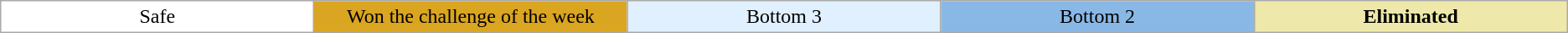<table class="wikitable" style="text-align:center;">
<tr>
<td bgcolor="white" width="15%">Safe</td>
<td style="background:goldenrod; width:15%;">Won the challenge of the week</td>
<td bgcolor="#E0F0FF"  width="15%">Bottom 3</td>
<td bgcolor="#8AB8E6"  width="15%">Bottom 2</td>
<td bgcolor="#EEE8AA"  width="15%"><strong>Eliminated</strong></td>
</tr>
</table>
